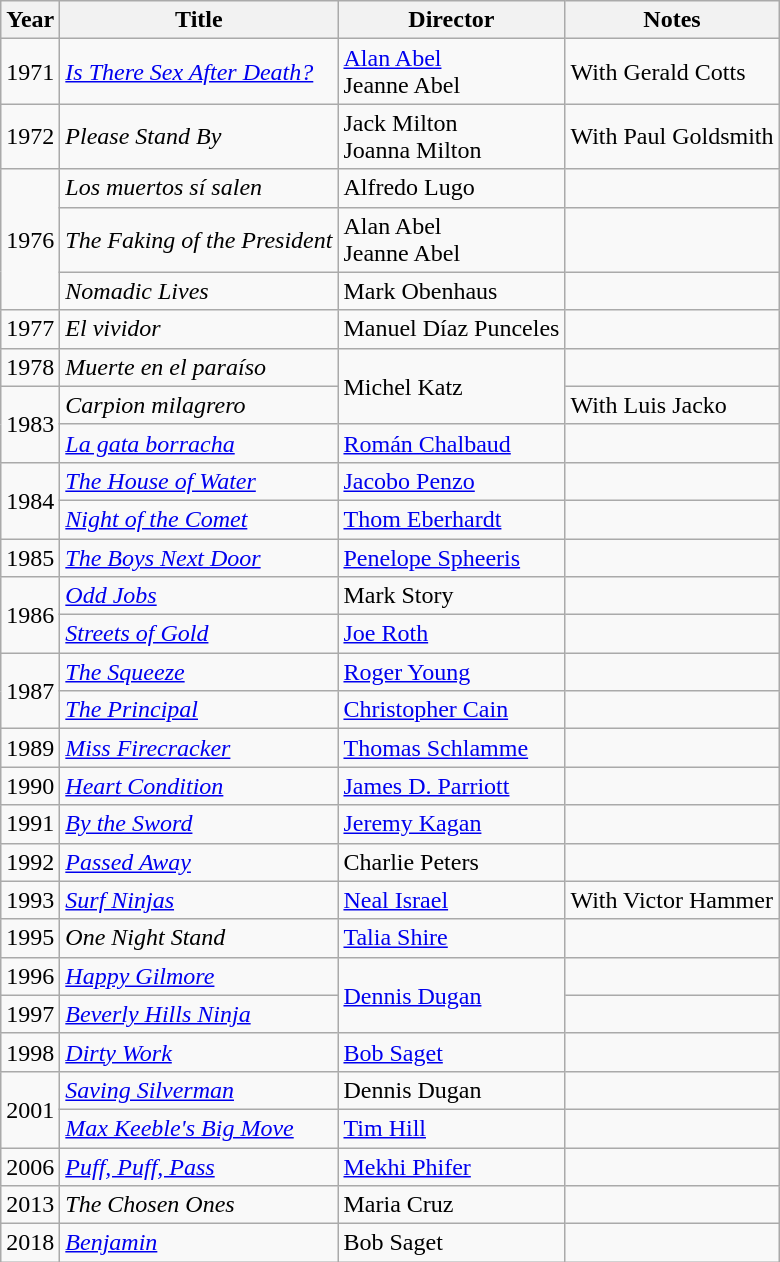<table class="wikitable">
<tr>
<th>Year</th>
<th>Title</th>
<th>Director</th>
<th>Notes</th>
</tr>
<tr>
<td>1971</td>
<td><em><a href='#'>Is There Sex After Death?</a></em></td>
<td><a href='#'>Alan Abel</a><br>Jeanne Abel</td>
<td>With Gerald Cotts</td>
</tr>
<tr>
<td>1972</td>
<td><em>Please Stand By</em></td>
<td>Jack Milton<br>Joanna Milton</td>
<td>With Paul Goldsmith</td>
</tr>
<tr>
<td rowspan=3>1976</td>
<td><em>Los muertos sí salen</em></td>
<td>Alfredo Lugo</td>
<td></td>
</tr>
<tr>
<td><em>The Faking of the President</em></td>
<td>Alan Abel<br>Jeanne Abel</td>
<td></td>
</tr>
<tr>
<td><em>Nomadic Lives</em></td>
<td>Mark Obenhaus</td>
<td></td>
</tr>
<tr>
<td>1977</td>
<td><em>El vividor</em></td>
<td>Manuel Díaz Punceles</td>
<td></td>
</tr>
<tr>
<td>1978</td>
<td><em>Muerte en el paraíso</em></td>
<td rowspan=2>Michel Katz</td>
<td></td>
</tr>
<tr>
<td rowspan=2>1983</td>
<td><em>Carpion milagrero</em></td>
<td>With Luis Jacko</td>
</tr>
<tr>
<td><em><a href='#'>La gata borracha</a></em></td>
<td><a href='#'>Román Chalbaud</a></td>
<td></td>
</tr>
<tr>
<td rowspan=2>1984</td>
<td><em><a href='#'>The House of Water</a></em></td>
<td><a href='#'>Jacobo Penzo</a></td>
<td></td>
</tr>
<tr>
<td><em><a href='#'>Night of the Comet</a></em></td>
<td><a href='#'>Thom Eberhardt</a></td>
<td></td>
</tr>
<tr>
<td>1985</td>
<td><em><a href='#'>The Boys Next Door</a></em></td>
<td><a href='#'>Penelope Spheeris</a></td>
<td></td>
</tr>
<tr>
<td rowspan=2>1986</td>
<td><em><a href='#'>Odd Jobs</a></em></td>
<td>Mark Story</td>
<td></td>
</tr>
<tr>
<td><em><a href='#'>Streets of Gold</a></em></td>
<td><a href='#'>Joe Roth</a></td>
<td></td>
</tr>
<tr>
<td rowspan=2>1987</td>
<td><em><a href='#'>The Squeeze</a></em></td>
<td><a href='#'>Roger Young</a></td>
<td></td>
</tr>
<tr>
<td><em><a href='#'>The Principal</a></em></td>
<td><a href='#'>Christopher Cain</a></td>
<td></td>
</tr>
<tr>
<td>1989</td>
<td><em><a href='#'>Miss Firecracker</a></em></td>
<td><a href='#'>Thomas Schlamme</a></td>
<td></td>
</tr>
<tr>
<td>1990</td>
<td><em><a href='#'>Heart Condition</a></em></td>
<td><a href='#'>James D. Parriott</a></td>
<td></td>
</tr>
<tr>
<td>1991</td>
<td><em><a href='#'>By the Sword</a></em></td>
<td><a href='#'>Jeremy Kagan</a></td>
<td></td>
</tr>
<tr>
<td>1992</td>
<td><em><a href='#'>Passed Away</a></em></td>
<td>Charlie Peters</td>
<td></td>
</tr>
<tr>
<td>1993</td>
<td><em><a href='#'>Surf Ninjas</a></em></td>
<td><a href='#'>Neal Israel</a></td>
<td>With Victor Hammer</td>
</tr>
<tr>
<td>1995</td>
<td><em>One Night Stand</em></td>
<td><a href='#'>Talia Shire</a></td>
<td></td>
</tr>
<tr>
<td>1996</td>
<td><em><a href='#'>Happy Gilmore</a></em></td>
<td rowspan=2><a href='#'>Dennis Dugan</a></td>
<td></td>
</tr>
<tr>
<td>1997</td>
<td><em><a href='#'>Beverly Hills Ninja</a></em></td>
<td></td>
</tr>
<tr>
<td>1998</td>
<td><em><a href='#'>Dirty Work</a></em></td>
<td><a href='#'>Bob Saget</a></td>
<td></td>
</tr>
<tr>
<td rowspan=2>2001</td>
<td><em><a href='#'>Saving Silverman</a></em></td>
<td>Dennis Dugan</td>
<td></td>
</tr>
<tr>
<td><em><a href='#'>Max Keeble's Big Move</a></em></td>
<td><a href='#'>Tim Hill</a></td>
<td></td>
</tr>
<tr>
<td>2006</td>
<td><em><a href='#'>Puff, Puff, Pass</a></em></td>
<td><a href='#'>Mekhi Phifer</a></td>
<td></td>
</tr>
<tr>
<td>2013</td>
<td><em>The Chosen Ones</em></td>
<td>Maria Cruz</td>
<td></td>
</tr>
<tr>
<td>2018</td>
<td><em><a href='#'>Benjamin</a></em></td>
<td>Bob Saget</td>
<td></td>
</tr>
</table>
